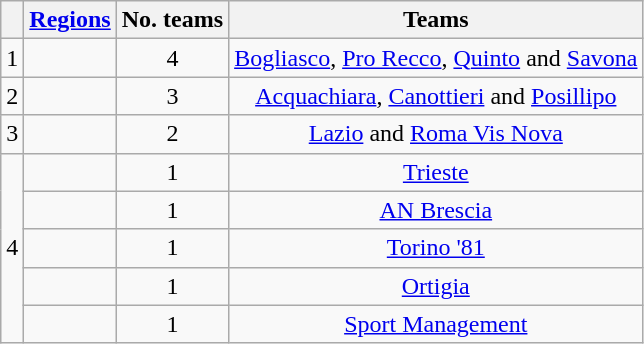<table class="wikitable">
<tr>
<th></th>
<th><a href='#'>Regions</a></th>
<th>No. teams</th>
<th>Teams</th>
</tr>
<tr>
<td rowspan=1>1</td>
<td></td>
<td align=center>4</td>
<td align=center><a href='#'>Bogliasco</a>, <a href='#'>Pro Recco</a>, <a href='#'>Quinto</a> and <a href='#'>Savona</a></td>
</tr>
<tr>
<td rowspan=1>2</td>
<td></td>
<td align=center>3</td>
<td align=center><a href='#'>Acquachiara</a>, <a href='#'>Canottieri</a> and <a href='#'>Posillipo</a></td>
</tr>
<tr>
<td rowspan=1>3</td>
<td></td>
<td align=center>2</td>
<td align=center><a href='#'>Lazio</a> and <a href='#'>Roma Vis Nova</a></td>
</tr>
<tr>
<td rowspan=5>4</td>
<td></td>
<td align=center>1</td>
<td align=center><a href='#'>Trieste</a></td>
</tr>
<tr>
<td></td>
<td align=center>1</td>
<td align=center><a href='#'>AN Brescia</a></td>
</tr>
<tr>
<td></td>
<td align=center>1</td>
<td align=center><a href='#'>Torino '81</a></td>
</tr>
<tr>
<td></td>
<td align=center>1</td>
<td align=center><a href='#'>Ortigia</a></td>
</tr>
<tr>
<td></td>
<td align=center>1</td>
<td align=center><a href='#'>Sport Management</a></td>
</tr>
</table>
